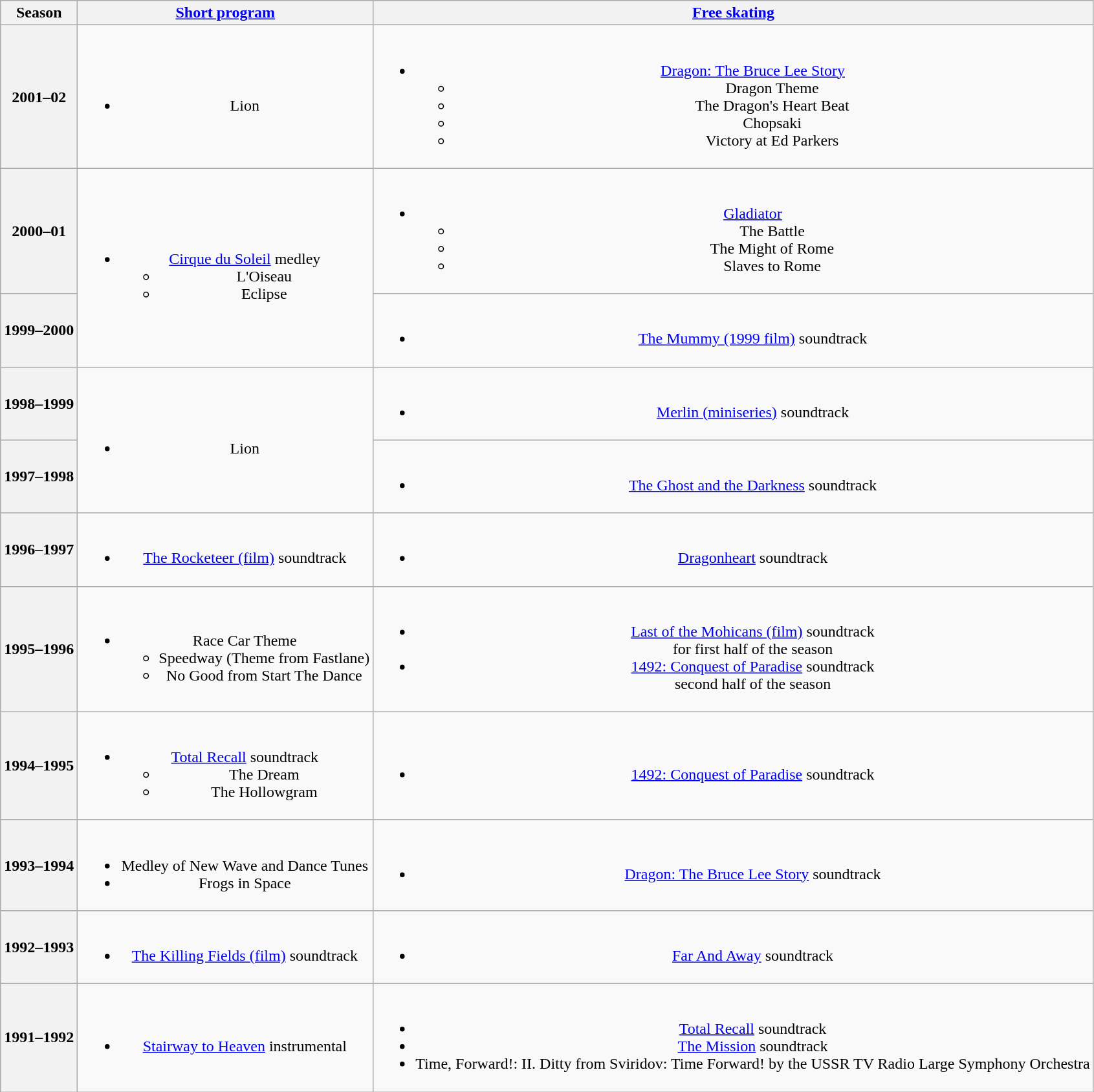<table class=wikitable style=text-align:center>
<tr>
<th>Season</th>
<th><a href='#'>Short program</a></th>
<th><a href='#'>Free skating</a></th>
</tr>
<tr>
<th>2001–02 <br></th>
<td><br><ul><li>Lion <br> </li></ul></td>
<td><br><ul><li><a href='#'>Dragon: The Bruce Lee Story</a> <br> <ul><li>Dragon Theme</li><li>The Dragon's Heart Beat</li><li>Chopsaki</li><li>Victory at Ed Parkers</li></ul></li></ul></td>
</tr>
<tr>
<th>2000–01 <br></th>
<td rowspan=2><br><ul><li><a href='#'>Cirque du Soleil</a> medley <ul><li>L'Oiseau <br> </li><li>Eclipse <br> </li></ul></li></ul></td>
<td><br><ul><li><a href='#'>Gladiator</a> <br> <ul><li>The Battle</li><li>The Might of Rome</li><li>Slaves to Rome</li></ul></li></ul></td>
</tr>
<tr>
<th>1999–2000</th>
<td><br><ul><li><a href='#'>The Mummy (1999 film)</a> soundtrack <br> </li></ul></td>
</tr>
<tr>
<th>1998–1999</th>
<td rowspan=2><br><ul><li>Lion <br> </li></ul></td>
<td><br><ul><li><a href='#'>Merlin (miniseries)</a> soundtrack <br> </li></ul></td>
</tr>
<tr>
<th>1997–1998 </th>
<td><br><ul><li><a href='#'>The Ghost and the Darkness</a> soundtrack <br> </li></ul></td>
</tr>
<tr>
<th>1996–1997 </th>
<td><br><ul><li><a href='#'>The Rocketeer (film)</a> soundtrack <br> </li></ul></td>
<td><br><ul><li><a href='#'>Dragonheart</a> soundtrack <br> </li></ul></td>
</tr>
<tr>
<th>1995–1996 </th>
<td><br><ul><li>Race Car Theme<ul><li>Speedway (Theme from Fastlane) <br> </li><li>No Good from Start The Dance <br> </li></ul></li></ul></td>
<td><br><ul><li><a href='#'>Last of the Mohicans (film)</a> soundtrack <br>  for first half of the season</li><li><a href='#'>1492: Conquest of Paradise</a> soundtrack <br>  second half of the season</li></ul></td>
</tr>
<tr>
<th>1994–1995 </th>
<td><br><ul><li><a href='#'>Total Recall</a> soundtrack <br> <ul><li>The Dream</li><li>The Hollowgram</li></ul></li></ul></td>
<td><br><ul><li><a href='#'>1492: Conquest of Paradise</a> soundtrack <br> </li></ul></td>
</tr>
<tr>
<th>1993–1994</th>
<td><br><ul><li>Medley of New Wave and Dance Tunes</li><li>Frogs in Space</li></ul></td>
<td><br><ul><li><a href='#'>Dragon: The Bruce Lee Story</a> soundtrack <br> </li></ul></td>
</tr>
<tr>
<th>1992–1993 </th>
<td><br><ul><li><a href='#'>The Killing Fields (film)</a> soundtrack <br> </li></ul></td>
<td><br><ul><li><a href='#'>Far And Away</a> soundtrack <br> </li></ul></td>
</tr>
<tr>
<th>1991–1992 </th>
<td><br><ul><li><a href='#'>Stairway to Heaven</a> instrumental <br> </li></ul></td>
<td><br><ul><li><a href='#'>Total Recall</a> soundtrack <br> </li><li><a href='#'>The Mission</a> soundtrack <br> </li><li>Time, Forward!: II. Ditty from Sviridov: Time Forward! by the USSR TV Radio Large Symphony Orchestra</li></ul></td>
</tr>
</table>
